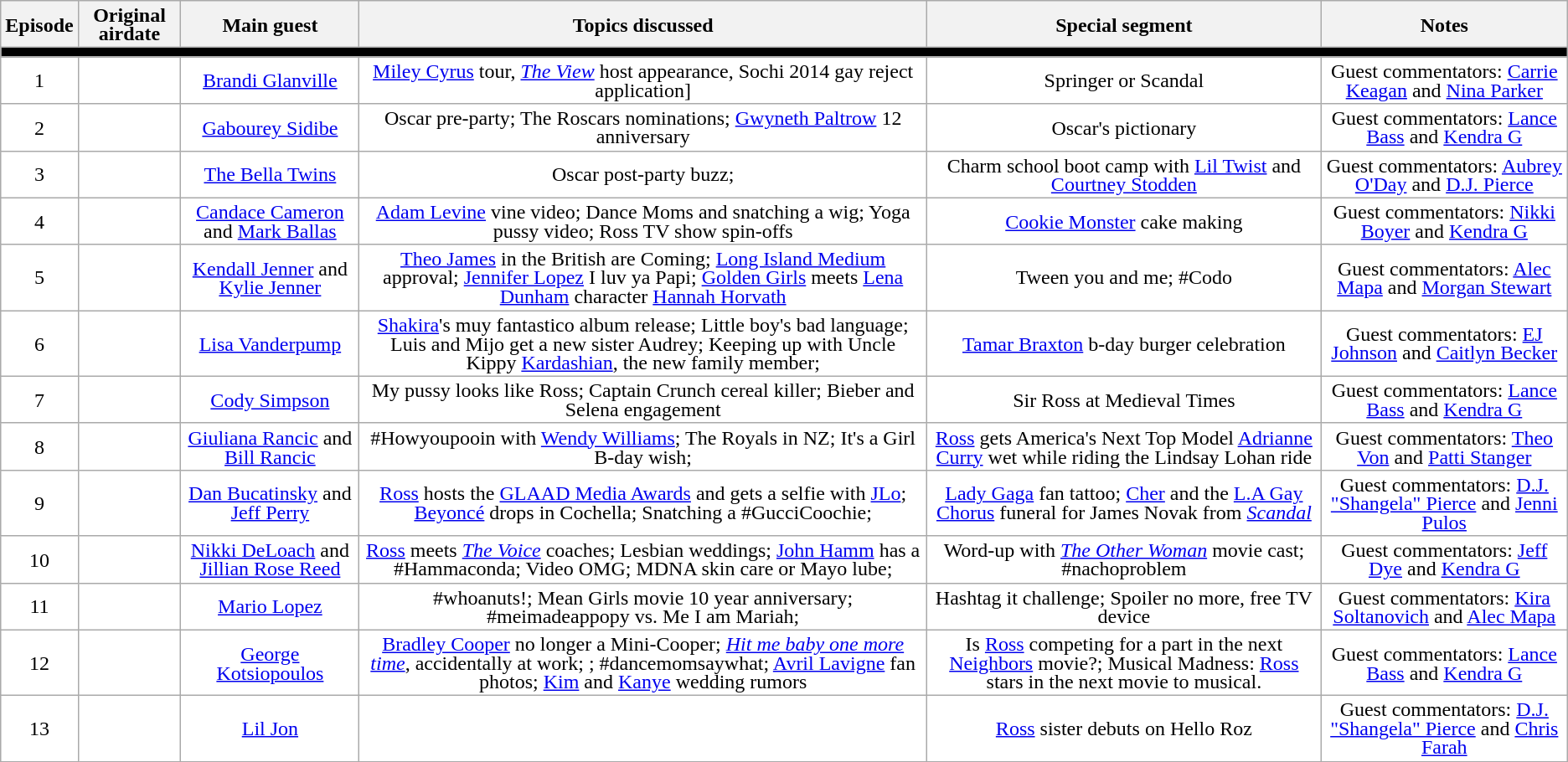<table class="wikitable" style="text-align:center; line-height:15px">
<tr>
<th>Episode</th>
<th>Original airdate</th>
<th>Main guest</th>
<th>Topics discussed</th>
<th>Special segment</th>
<th>Notes</th>
</tr>
<tr>
<td style="background:black;" colspan="8"></td>
</tr>
<tr>
<td style="background:white;">1</td>
<td style="background:white;"></td>
<td style="background:white;"><a href='#'>Brandi Glanville</a></td>
<td style="background:white;"><a href='#'>Miley Cyrus</a> tour, <em><a href='#'>The View</a></em> host appearance, Sochi 2014 gay reject application]</td>
<td style="background:white;">Springer or Scandal</td>
<td style="background:white;">Guest commentators: <a href='#'>Carrie Keagan</a> and <a href='#'>Nina Parker</a></td>
</tr>
<tr>
<td style="background:white;">2</td>
<td style="background:white;"></td>
<td style="background:white;"><a href='#'>Gabourey Sidibe</a></td>
<td style="background:white;">Oscar pre-party; The Roscars nominations; <a href='#'>Gwyneth Paltrow</a> 12 anniversary</td>
<td style="background:white;">Oscar's pictionary</td>
<td style="background:white;">Guest commentators: <a href='#'>Lance Bass</a> and <a href='#'>Kendra G</a></td>
</tr>
<tr>
<td style="background:white;">3</td>
<td style="background:white;"></td>
<td style="background:white;"><a href='#'>The Bella Twins</a></td>
<td style="background:white;">Oscar post-party buzz;</td>
<td style="background:white;">Charm school boot camp with <a href='#'>Lil Twist</a> and <a href='#'>Courtney Stodden</a></td>
<td style="background:white;">Guest commentators: <a href='#'>Aubrey O'Day</a> and <a href='#'>D.J. Pierce</a></td>
</tr>
<tr>
<td style="background:white;">4</td>
<td style="background:white;"></td>
<td style="background:white;"><a href='#'>Candace Cameron</a> and <a href='#'>Mark Ballas</a></td>
<td style="background:white;"><a href='#'>Adam Levine</a> vine video; Dance Moms and snatching a wig; Yoga pussy video; Ross TV show spin-offs</td>
<td style="background:white;"><a href='#'>Cookie Monster</a> cake making</td>
<td style="background:white;">Guest commentators: <a href='#'>Nikki Boyer</a> and <a href='#'>Kendra G</a></td>
</tr>
<tr>
<td style="background:white;">5</td>
<td style="background:white;"></td>
<td style="background:white;"><a href='#'>Kendall Jenner</a> and <a href='#'>Kylie Jenner</a></td>
<td style="background:white;"><a href='#'>Theo James</a> in the British are Coming; <a href='#'>Long Island Medium</a> approval; <a href='#'>Jennifer Lopez</a> I luv ya Papi; <a href='#'>Golden Girls</a> meets <a href='#'>Lena Dunham</a> character <a href='#'>Hannah Horvath</a></td>
<td style="background:white;">Tween you and me; #Codo</td>
<td style="background:white;">Guest commentators: <a href='#'>Alec Mapa</a> and <a href='#'>Morgan Stewart</a></td>
</tr>
<tr>
<td style="background:white;">6</td>
<td style="background:white;"></td>
<td style="background:white;"><a href='#'>Lisa Vanderpump</a></td>
<td style="background:white;"><a href='#'>Shakira</a>'s muy fantastico album release;  Little boy's bad language; Luis and Mijo get a new sister Audrey; Keeping up with Uncle Kippy <a href='#'>Kardashian</a>, the new family member;</td>
<td style="background:white;"><a href='#'>Tamar Braxton</a> b-day burger celebration</td>
<td style="background:white;">Guest commentators: <a href='#'>EJ Johnson</a> and <a href='#'>Caitlyn Becker</a></td>
</tr>
<tr>
<td style="background:white;">7</td>
<td style="background:white;"></td>
<td style="background:white;"><a href='#'>Cody Simpson</a></td>
<td style="background:white;">My pussy looks like Ross; Captain Crunch cereal killer; Bieber and Selena engagement</td>
<td style="background:white;">Sir Ross at Medieval Times</td>
<td style="background:white;">Guest commentators: <a href='#'>Lance Bass</a> and <a href='#'>Kendra G</a></td>
</tr>
<tr>
<td style="background:white;">8</td>
<td style="background:white;"></td>
<td style="background:white;"><a href='#'>Giuliana Rancic</a> and <a href='#'>Bill Rancic</a></td>
<td style="background:white;">#Howyoupooin with <a href='#'>Wendy Williams</a>; The Royals in NZ; It's a Girl B-day wish;</td>
<td style="background:white;"><a href='#'>Ross</a> gets America's Next Top Model <a href='#'>Adrianne Curry</a> wet while riding the Lindsay Lohan ride</td>
<td style="background:white;">Guest commentators: <a href='#'>Theo Von</a> and <a href='#'>Patti Stanger</a></td>
</tr>
<tr>
<td style="background:white;">9</td>
<td style="background:white;"></td>
<td style="background:white;"><a href='#'>Dan Bucatinsky</a> and <a href='#'>Jeff Perry</a></td>
<td style="background:white;"><a href='#'>Ross</a> hosts the <a href='#'>GLAAD Media Awards</a> and gets a selfie with <a href='#'>JLo</a>; <a href='#'>Beyoncé</a> drops in Cochella; Snatching a #GucciCoochie;</td>
<td style="background:white;"><a href='#'>Lady Gaga</a> fan tattoo; <a href='#'>Cher</a> and the <a href='#'>L.A Gay Chorus</a> funeral for James Novak from <em><a href='#'>Scandal</a></em></td>
<td style="background:white;">Guest commentators: <a href='#'>D.J. "Shangela" Pierce</a> and <a href='#'>Jenni Pulos</a></td>
</tr>
<tr>
<td style="background:white;">10</td>
<td style="background:white;"></td>
<td style="background:white;"><a href='#'>Nikki DeLoach</a> and <a href='#'>Jillian Rose Reed</a></td>
<td style="background:white;"><a href='#'>Ross</a> meets <em><a href='#'>The Voice</a></em> coaches; Lesbian weddings; <a href='#'>John Hamm</a> has a #Hammaconda; Video OMG; MDNA skin care or Mayo lube;</td>
<td style="background:white;">Word-up with <em><a href='#'>The Other Woman</a></em> movie cast; #nachoproblem</td>
<td style="background:white;">Guest commentators: <a href='#'>Jeff Dye</a> and <a href='#'>Kendra G</a></td>
</tr>
<tr>
<td style="background:white;">11</td>
<td style="background:white;"></td>
<td style="background:white;"><a href='#'>Mario Lopez</a></td>
<td style="background:white;">#whoanuts!; Mean Girls movie 10 year anniversary; #meimadeappopy vs. Me I am Mariah;</td>
<td style="background:white;">Hashtag it challenge; Spoiler no more, free TV device</td>
<td style="background:white;">Guest commentators: <a href='#'>Kira Soltanovich</a> and <a href='#'>Alec Mapa</a></td>
</tr>
<tr>
<td style="background:white;">12</td>
<td style="background:white;"></td>
<td style="background:white;"><a href='#'>George Kotsiopoulos</a></td>
<td style="background:white;"><a href='#'>Bradley Cooper</a> no longer a Mini-Cooper; <em><a href='#'>Hit me baby one more time</a></em>, accidentally at work; ; #dancemomsaywhat; <a href='#'>Avril Lavigne</a> fan photos; <a href='#'>Kim</a> and <a href='#'>Kanye</a> wedding rumors</td>
<td style="background:white;">Is <a href='#'>Ross</a> competing for a part in the next <a href='#'>Neighbors</a> movie?;  Musical Madness: <a href='#'>Ross</a> stars in the next movie to musical.</td>
<td style="background:white;">Guest commentators: <a href='#'>Lance Bass</a> and <a href='#'>Kendra G</a></td>
</tr>
<tr>
<td style="background:white;">13</td>
<td style="background:white;"></td>
<td style="background:white;"><a href='#'>Lil Jon</a></td>
<td style="background:white;"></td>
<td style="background:white;"><a href='#'>Ross</a> sister debuts on Hello Roz</td>
<td style="background:white;">Guest commentators: <a href='#'>D.J. "Shangela" Pierce</a> and <a href='#'>Chris Farah</a></td>
</tr>
</table>
